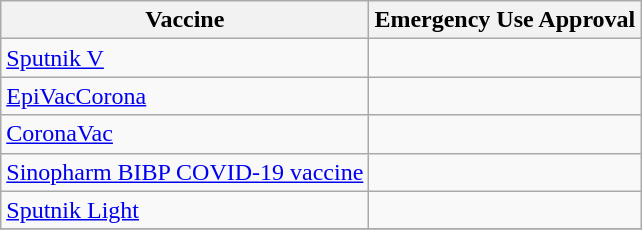<table class="wikitable">
<tr>
<th scope="col">Vaccine</th>
<th scope="col">Emergency Use Approval</th>
</tr>
<tr>
<td scope="row"><a href='#'>Sputnik V</a></td>
<td></td>
</tr>
<tr>
<td scope="row"><a href='#'>EpiVacCorona</a></td>
<td></td>
</tr>
<tr>
<td scope="row"><a href='#'>CoronaVac</a></td>
<td></td>
</tr>
<tr>
<td scope="row"><a href='#'>Sinopharm BIBP COVID-19 vaccine</a></td>
<td></td>
</tr>
<tr>
<td scope="row"><a href='#'>Sputnik Light</a></td>
<td></td>
</tr>
<tr>
</tr>
</table>
